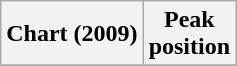<table class="wikitable plainrowheaders">
<tr>
<th>Chart (2009)</th>
<th>Peak<br>position</th>
</tr>
<tr>
</tr>
</table>
